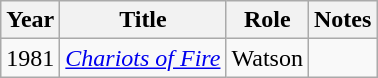<table class="wikitable">
<tr>
<th>Year</th>
<th>Title</th>
<th>Role</th>
<th>Notes</th>
</tr>
<tr>
<td>1981</td>
<td><em><a href='#'>Chariots of Fire</a></em></td>
<td>Watson</td>
<td></td>
</tr>
</table>
